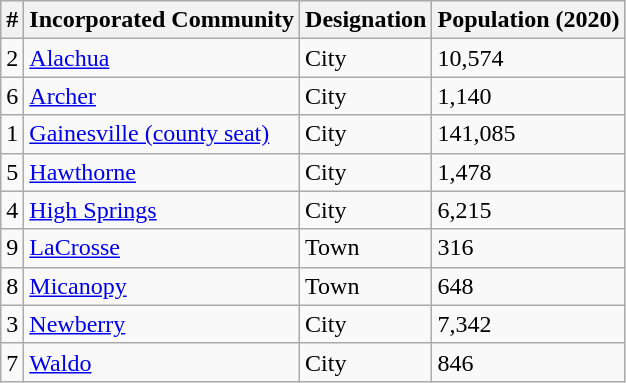<table class="wikitable sortable mw-collapsible">
<tr>
<th>#</th>
<th>Incorporated Community</th>
<th>Designation</th>
<th>Population (2020)</th>
</tr>
<tr>
<td>2</td>
<td><a href='#'>Alachua</a></td>
<td>City</td>
<td>10,574</td>
</tr>
<tr>
<td>6</td>
<td><a href='#'>Archer</a></td>
<td>City</td>
<td>1,140</td>
</tr>
<tr>
<td>1</td>
<td><a href='#'>Gainesville (county seat)</a></td>
<td>City</td>
<td>141,085</td>
</tr>
<tr>
<td>5</td>
<td><a href='#'>Hawthorne</a></td>
<td>City</td>
<td>1,478</td>
</tr>
<tr>
<td>4</td>
<td><a href='#'>High Springs</a></td>
<td>City</td>
<td>6,215</td>
</tr>
<tr>
<td>9</td>
<td><a href='#'>LaCrosse</a></td>
<td>Town</td>
<td>316</td>
</tr>
<tr>
<td>8</td>
<td><a href='#'>Micanopy</a></td>
<td>Town</td>
<td>648</td>
</tr>
<tr>
<td>3</td>
<td><a href='#'>Newberry</a></td>
<td>City</td>
<td>7,342</td>
</tr>
<tr>
<td>7</td>
<td><a href='#'>Waldo</a></td>
<td>City</td>
<td>846</td>
</tr>
</table>
